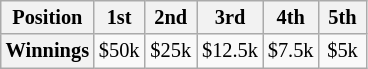<table class="wikitable" style="font-size:85%; text-align:center">
<tr>
<th>Position</th>
<th> <strong>1st</strong> </th>
<th> <strong>2nd</strong> </th>
<th> <strong>3rd</strong> </th>
<th> <strong>4th</strong> </th>
<th> <strong>5th</strong> </th>
</tr>
<tr>
<th>Winnings</th>
<td>$50k</td>
<td>$25k</td>
<td>$12.5k</td>
<td>$7.5k</td>
<td>$5k</td>
</tr>
</table>
